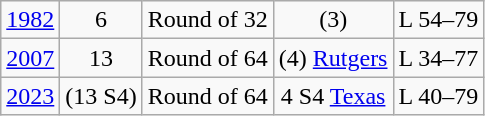<table class=wikitable style="text-align:center">
<tr>
<td><a href='#'>1982</a></td>
<td>6</td>
<td>Round of 32</td>
<td>(3) </td>
<td>L 54–79</td>
</tr>
<tr>
<td><a href='#'>2007</a></td>
<td>13</td>
<td>Round of 64</td>
<td>(4) <a href='#'>Rutgers</a></td>
<td>L 34–77</td>
</tr>
<tr>
<td><a href='#'>2023</a></td>
<td>(13 S4)</td>
<td>Round of 64</td>
<td>4 S4 <a href='#'>Texas</a></td>
<td>L 40–79</td>
</tr>
</table>
